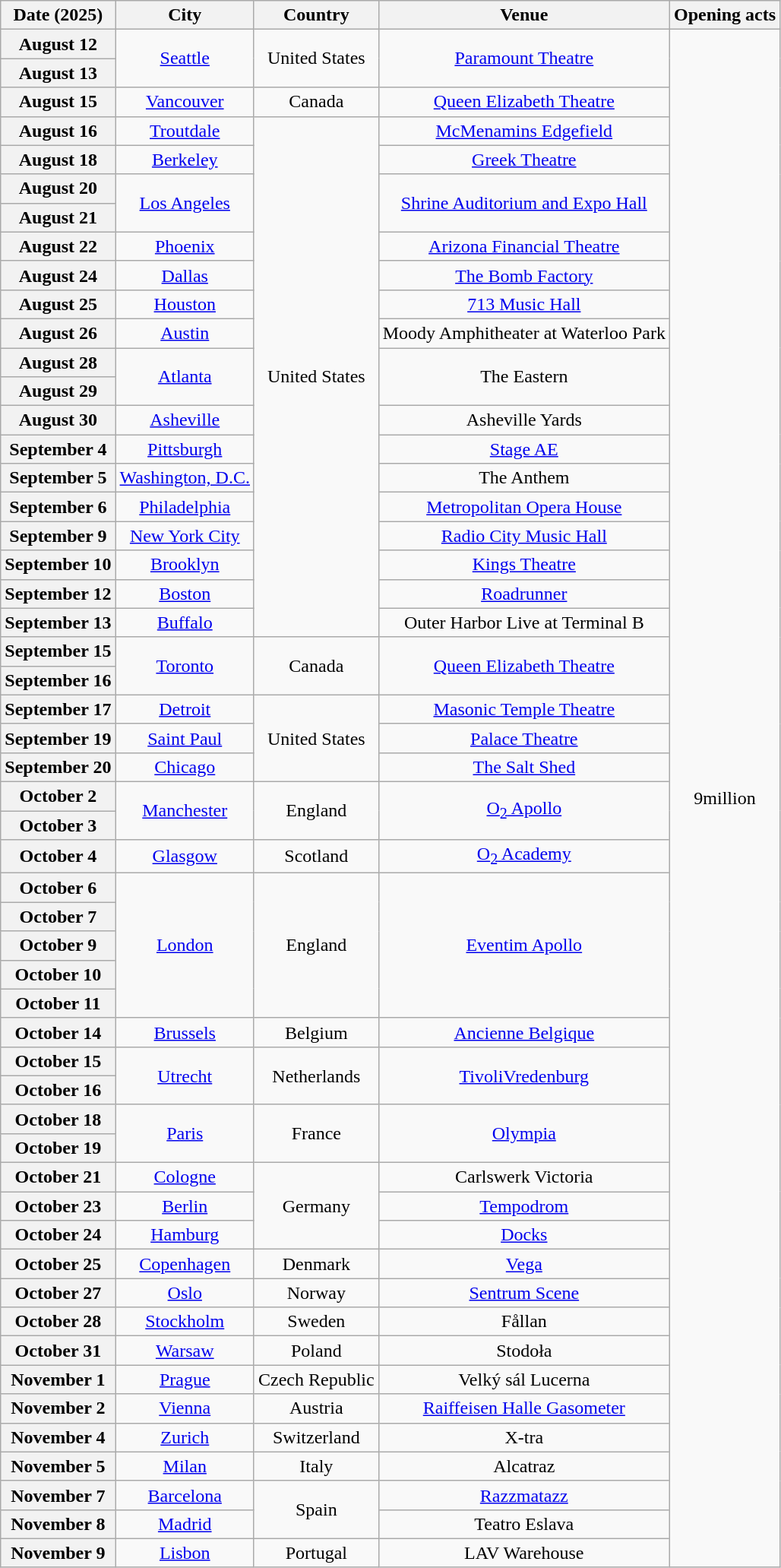<table class="wikitable plainrowheaders" style="text-align:center;">
<tr>
<th>Date (2025)</th>
<th>City</th>
<th>Country</th>
<th>Venue</th>
<th>Opening acts</th>
</tr>
<tr>
<th scope="row" style="text-align:center;">August 12</th>
<td rowspan="2"><a href='#'>Seattle</a></td>
<td rowspan="2">United States</td>
<td rowspan="2"><a href='#'>Paramount Theatre</a></td>
<td rowspan="53">9million</td>
</tr>
<tr>
<th scope="row" style="text-align:center;">August 13</th>
</tr>
<tr>
<th scope="row" style="text-align:center;">August 15</th>
<td><a href='#'>Vancouver</a></td>
<td>Canada</td>
<td><a href='#'>Queen Elizabeth Theatre</a></td>
</tr>
<tr>
<th scope="row" style="text-align:center;">August 16</th>
<td><a href='#'>Troutdale</a></td>
<td rowspan="18">United States</td>
<td><a href='#'>McMenamins Edgefield</a></td>
</tr>
<tr>
<th scope="row" style="text-align:center;">August 18</th>
<td><a href='#'>Berkeley</a></td>
<td><a href='#'>Greek Theatre</a></td>
</tr>
<tr>
<th scope="row" style="text-align:center;">August 20</th>
<td rowspan="2"><a href='#'>Los Angeles</a></td>
<td rowspan="2"><a href='#'>Shrine Auditorium and Expo Hall</a></td>
</tr>
<tr>
<th scope="row" style="text-align:center;">August 21</th>
</tr>
<tr>
<th scope="row" style="text-align:center;">August 22</th>
<td><a href='#'>Phoenix</a></td>
<td><a href='#'>Arizona Financial Theatre</a></td>
</tr>
<tr>
<th scope="row" style="text-align:center;">August 24</th>
<td><a href='#'>Dallas</a></td>
<td><a href='#'>The Bomb Factory</a></td>
</tr>
<tr>
<th scope="row" style="text-align:center;">August 25</th>
<td><a href='#'>Houston</a></td>
<td><a href='#'>713 Music Hall</a></td>
</tr>
<tr>
<th scope="row" style="text-align:center;">August 26</th>
<td><a href='#'>Austin</a></td>
<td>Moody Amphitheater at Waterloo Park</td>
</tr>
<tr>
<th scope="row" style="text-align:center;">August 28</th>
<td rowspan="2"><a href='#'>Atlanta</a></td>
<td rowspan="2">The Eastern</td>
</tr>
<tr>
<th scope="row" style="text-align:center;">August 29</th>
</tr>
<tr>
<th scope="row" style="text-align:center;">August 30</th>
<td><a href='#'>Asheville</a></td>
<td>Asheville Yards</td>
</tr>
<tr>
<th scope="row" style="text-align:center;">September 4</th>
<td><a href='#'>Pittsburgh</a></td>
<td><a href='#'>Stage AE</a></td>
</tr>
<tr>
<th scope="row" style="text-align:center;">September 5</th>
<td><a href='#'>Washington, D.C.</a></td>
<td>The Anthem</td>
</tr>
<tr>
<th scope="row" style="text-align:center;">September 6</th>
<td><a href='#'>Philadelphia</a></td>
<td><a href='#'>Metropolitan Opera House</a></td>
</tr>
<tr>
<th scope="row" style="text-align:center;">September 9</th>
<td><a href='#'>New York City</a></td>
<td><a href='#'>Radio City Music Hall</a></td>
</tr>
<tr>
<th scope="row" style="text-align:center;">September 10</th>
<td><a href='#'>Brooklyn</a></td>
<td><a href='#'>Kings Theatre</a></td>
</tr>
<tr>
<th scope="row" style="text-align:center;">September 12</th>
<td><a href='#'>Boston</a></td>
<td><a href='#'>Roadrunner</a></td>
</tr>
<tr>
<th scope="row" style="text-align:center;">September 13</th>
<td><a href='#'>Buffalo</a></td>
<td>Outer Harbor Live at Terminal B</td>
</tr>
<tr>
<th scope="row" style="text-align:center;">September 15</th>
<td rowspan="2"><a href='#'>Toronto</a></td>
<td rowspan="2">Canada</td>
<td rowspan="2"><a href='#'>Queen Elizabeth Theatre</a></td>
</tr>
<tr>
<th scope="row" style="text-align:center;">September 16</th>
</tr>
<tr>
<th scope="row" style="text-align:center;">September 17</th>
<td><a href='#'>Detroit</a></td>
<td rowspan="3">United States</td>
<td><a href='#'>Masonic Temple Theatre</a></td>
</tr>
<tr>
<th scope="row" style="text-align:center;">September 19</th>
<td><a href='#'>Saint Paul</a></td>
<td><a href='#'>Palace Theatre</a></td>
</tr>
<tr>
<th scope="row" style="text-align:center;">September 20</th>
<td><a href='#'>Chicago</a></td>
<td><a href='#'>The Salt Shed</a></td>
</tr>
<tr>
<th scope="row" style="text-align:center;">October 2</th>
<td rowspan="2"><a href='#'>Manchester</a></td>
<td rowspan="2">England</td>
<td rowspan="2"><a href='#'>O<sub>2</sub> Apollo</a></td>
</tr>
<tr>
<th scope="row" style="text-align:center;">October 3</th>
</tr>
<tr>
<th scope="row" style="text-align:center;">October 4</th>
<td><a href='#'>Glasgow</a></td>
<td>Scotland</td>
<td><a href='#'>O<sub>2</sub> Academy</a></td>
</tr>
<tr>
<th scope="row" style="text-align:center;">October 6</th>
<td rowspan="5"><a href='#'>London</a></td>
<td rowspan="5">England</td>
<td rowspan="5"><a href='#'>Eventim Apollo</a></td>
</tr>
<tr>
<th scope="row" style="text-align:center;">October 7</th>
</tr>
<tr>
<th scope="row" style="text-align:center;">October 9</th>
</tr>
<tr>
<th scope="row" style="text-align:center;">October 10</th>
</tr>
<tr>
<th scope="row" style="text-align:center;">October 11</th>
</tr>
<tr>
<th scope="row" style="text-align:center;">October 14</th>
<td><a href='#'>Brussels</a></td>
<td>Belgium</td>
<td><a href='#'>Ancienne Belgique</a></td>
</tr>
<tr>
<th scope="row" style="text-align:center;">October 15</th>
<td rowspan="2"><a href='#'>Utrecht</a></td>
<td rowspan="2">Netherlands</td>
<td rowspan="2"><a href='#'>TivoliVredenburg</a></td>
</tr>
<tr>
<th scope="row" style="text-align:center;">October 16</th>
</tr>
<tr>
<th scope="row" style="text-align:center;">October 18</th>
<td rowspan="2"><a href='#'>Paris</a></td>
<td rowspan="2">France</td>
<td rowspan="2"><a href='#'>Olympia</a></td>
</tr>
<tr>
<th scope="row" style="text-align:center;">October 19</th>
</tr>
<tr>
<th scope="row" style="text-align:center;">October 21</th>
<td><a href='#'>Cologne</a></td>
<td rowspan="3">Germany</td>
<td>Carlswerk Victoria</td>
</tr>
<tr>
<th scope="row" style="text-align:center;">October 23</th>
<td><a href='#'>Berlin</a></td>
<td><a href='#'>Tempodrom</a></td>
</tr>
<tr>
<th scope="row" style="text-align:center;">October 24</th>
<td><a href='#'>Hamburg</a></td>
<td><a href='#'>Docks</a></td>
</tr>
<tr>
<th scope="row" style="text-align:center;">October 25</th>
<td><a href='#'>Copenhagen</a></td>
<td>Denmark</td>
<td><a href='#'>Vega</a></td>
</tr>
<tr>
<th scope="row" style="text-align:center;">October 27</th>
<td><a href='#'>Oslo</a></td>
<td>Norway</td>
<td><a href='#'>Sentrum Scene</a></td>
</tr>
<tr>
<th scope="row" style="text-align:center;">October 28</th>
<td><a href='#'>Stockholm</a></td>
<td>Sweden</td>
<td>Fållan</td>
</tr>
<tr>
<th scope="row" style="text-align:center;">October 31</th>
<td><a href='#'>Warsaw</a></td>
<td>Poland</td>
<td>Stodoła</td>
</tr>
<tr>
<th scope="row" style="text-align:center;">November 1</th>
<td><a href='#'>Prague</a></td>
<td>Czech Republic</td>
<td>Velký sál Lucerna</td>
</tr>
<tr>
<th scope="row" style="text-align:center;">November 2</th>
<td><a href='#'>Vienna</a></td>
<td>Austria</td>
<td><a href='#'>Raiffeisen Halle Gasometer</a></td>
</tr>
<tr>
<th scope="row" style="text-align:center;">November 4</th>
<td><a href='#'>Zurich</a></td>
<td>Switzerland</td>
<td>X-tra</td>
</tr>
<tr>
<th scope="row" style="text-align:center;">November 5</th>
<td><a href='#'>Milan</a></td>
<td>Italy</td>
<td>Alcatraz</td>
</tr>
<tr>
<th scope="row" style="text-align:center;">November 7</th>
<td><a href='#'>Barcelona</a></td>
<td rowspan="2">Spain</td>
<td><a href='#'>Razzmatazz</a></td>
</tr>
<tr>
<th scope="row" style="text-align:center;">November 8</th>
<td><a href='#'>Madrid</a></td>
<td>Teatro Eslava</td>
</tr>
<tr>
<th scope="row" style="text-align:center;">November 9</th>
<td><a href='#'>Lisbon</a></td>
<td>Portugal</td>
<td>LAV Warehouse</td>
</tr>
</table>
